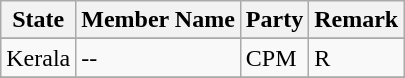<table class="wikitable sortable">
<tr>
<th>State</th>
<th>Member Name</th>
<th>Party</th>
<th>Remark</th>
</tr>
<tr>
</tr>
<tr>
<td>Kerala</td>
<td>--</td>
<td>CPM</td>
<td>R</td>
</tr>
<tr>
</tr>
<tr>
</tr>
</table>
